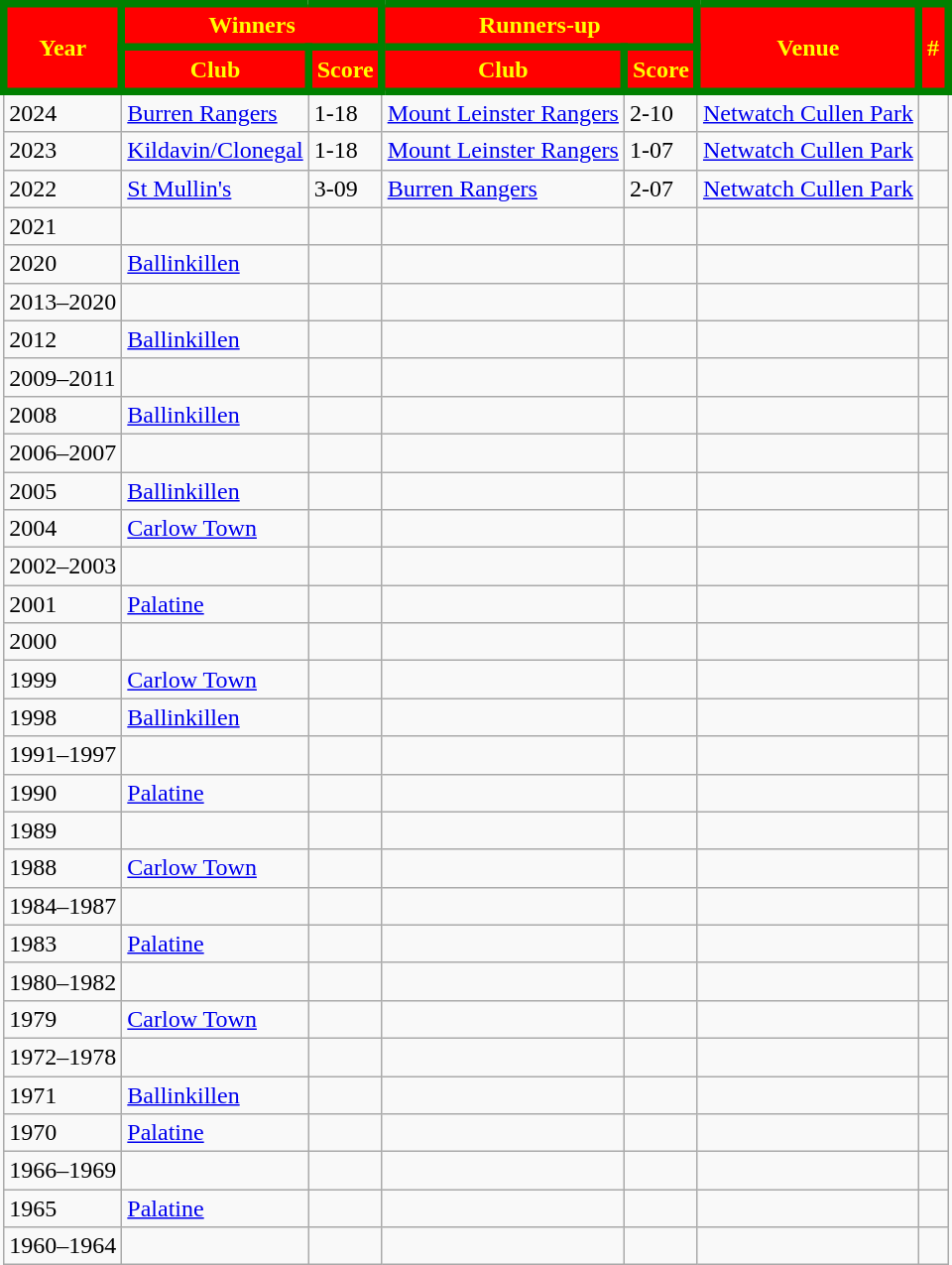<table class="wikitable sortable" style="text-align:left">
<tr>
<th rowspan="2" style="background:red;color: yellow;border:5px solid green">Year</th>
<th colspan="2" style="background:red;color: yellow;border:5px solid green">Winners</th>
<th colspan="2" style="background:red;color: yellow;border:5px solid green">Runners-up</th>
<th rowspan="2" style="background:red;color: yellow;border:5px solid green">Venue</th>
<th rowspan="2" style="background:red;color: yellow;border:5px solid green">#</th>
</tr>
<tr>
<th style="background:red;color: yellow;border:5px solid green">Club</th>
<th style="background:red;color: yellow;border:5px solid green">Score</th>
<th style="background:red;color: yellow;border:5px solid green">Club</th>
<th style="background:red;color: yellow;border:5px solid green">Score</th>
</tr>
<tr>
<td>2024</td>
<td><a href='#'>Burren Rangers</a></td>
<td>1-18</td>
<td><a href='#'>Mount Leinster Rangers</a></td>
<td>2-10</td>
<td><a href='#'>Netwatch Cullen Park</a></td>
<td></td>
</tr>
<tr>
<td>2023</td>
<td><a href='#'>Kildavin/Clonegal</a></td>
<td>1-18</td>
<td><a href='#'>Mount Leinster Rangers</a></td>
<td>1-07</td>
<td><a href='#'>Netwatch Cullen Park</a></td>
<td></td>
</tr>
<tr>
<td>2022</td>
<td><a href='#'>St Mullin's</a></td>
<td>3-09</td>
<td><a href='#'>Burren Rangers</a></td>
<td>2-07</td>
<td><a href='#'>Netwatch Cullen Park</a></td>
<td></td>
</tr>
<tr>
<td>2021</td>
<td></td>
<td></td>
<td></td>
<td></td>
<td></td>
<td></td>
</tr>
<tr>
<td>2020</td>
<td><a href='#'>Ballinkillen</a></td>
<td></td>
<td></td>
<td></td>
<td></td>
<td></td>
</tr>
<tr>
<td>2013–2020</td>
<td></td>
<td></td>
<td></td>
<td></td>
<td></td>
<td></td>
</tr>
<tr>
<td>2012</td>
<td><a href='#'>Ballinkillen</a></td>
<td></td>
<td></td>
<td></td>
<td></td>
<td></td>
</tr>
<tr>
<td>2009–2011</td>
<td></td>
<td></td>
<td></td>
<td></td>
<td></td>
<td></td>
</tr>
<tr>
<td>2008</td>
<td><a href='#'>Ballinkillen</a></td>
<td></td>
<td></td>
<td></td>
<td></td>
<td></td>
</tr>
<tr>
<td>2006–2007</td>
<td></td>
<td></td>
<td></td>
<td></td>
<td></td>
<td></td>
</tr>
<tr>
<td>2005</td>
<td><a href='#'>Ballinkillen</a></td>
<td></td>
<td></td>
<td></td>
<td></td>
<td></td>
</tr>
<tr>
<td>2004</td>
<td><a href='#'>Carlow Town</a></td>
<td></td>
<td></td>
<td></td>
<td></td>
<td></td>
</tr>
<tr>
<td>2002–2003</td>
<td></td>
<td></td>
<td></td>
<td></td>
<td></td>
<td></td>
</tr>
<tr>
<td>2001</td>
<td><a href='#'>Palatine</a></td>
<td></td>
<td></td>
<td></td>
<td></td>
<td></td>
</tr>
<tr>
<td>2000</td>
<td></td>
<td></td>
<td></td>
<td></td>
<td></td>
<td></td>
</tr>
<tr>
<td>1999</td>
<td><a href='#'>Carlow Town</a></td>
<td></td>
<td></td>
<td></td>
<td></td>
<td></td>
</tr>
<tr>
<td>1998</td>
<td><a href='#'>Ballinkillen</a></td>
<td></td>
<td></td>
<td></td>
<td></td>
<td></td>
</tr>
<tr>
<td>1991–1997</td>
<td></td>
<td></td>
<td></td>
<td></td>
<td></td>
<td></td>
</tr>
<tr>
<td>1990</td>
<td><a href='#'>Palatine</a></td>
<td></td>
<td></td>
<td></td>
<td></td>
<td></td>
</tr>
<tr>
<td>1989</td>
<td></td>
<td></td>
<td></td>
<td></td>
<td></td>
<td></td>
</tr>
<tr>
<td>1988</td>
<td><a href='#'>Carlow Town</a></td>
<td></td>
<td></td>
<td></td>
<td></td>
<td></td>
</tr>
<tr>
<td>1984–1987</td>
<td></td>
<td></td>
<td></td>
<td></td>
<td></td>
<td></td>
</tr>
<tr>
<td>1983</td>
<td><a href='#'>Palatine</a></td>
<td></td>
<td></td>
<td></td>
<td></td>
<td></td>
</tr>
<tr>
<td>1980–1982</td>
<td></td>
<td></td>
<td></td>
<td></td>
<td></td>
<td></td>
</tr>
<tr>
<td>1979</td>
<td><a href='#'>Carlow Town</a></td>
<td></td>
<td></td>
<td></td>
<td></td>
<td></td>
</tr>
<tr>
<td>1972–1978</td>
<td></td>
<td></td>
<td></td>
<td></td>
<td></td>
<td></td>
</tr>
<tr>
<td>1971</td>
<td><a href='#'>Ballinkillen</a></td>
<td></td>
<td></td>
<td></td>
<td></td>
<td></td>
</tr>
<tr>
<td>1970</td>
<td><a href='#'>Palatine</a></td>
<td></td>
<td></td>
<td></td>
<td></td>
<td></td>
</tr>
<tr>
<td>1966–1969</td>
<td></td>
<td></td>
<td></td>
<td></td>
<td></td>
<td></td>
</tr>
<tr>
<td>1965</td>
<td><a href='#'>Palatine</a></td>
<td></td>
<td></td>
<td></td>
<td></td>
<td></td>
</tr>
<tr>
<td>1960–1964</td>
<td></td>
<td></td>
<td></td>
<td></td>
<td></td>
<td></td>
</tr>
</table>
